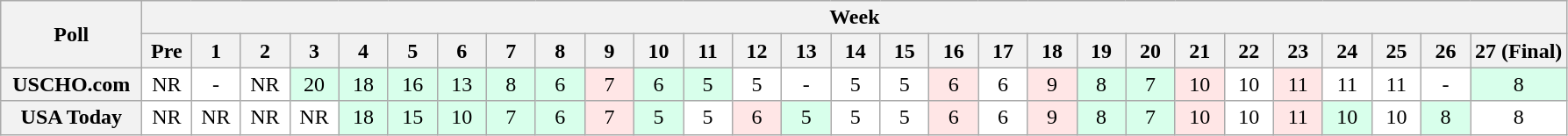<table class="wikitable" style="white-space:nowrap;">
<tr>
<th scope="col" width="100" rowspan="2">Poll</th>
<th colspan="28">Week</th>
</tr>
<tr>
<th scope="col" width="30">Pre</th>
<th scope="col" width="30">1</th>
<th scope="col" width="30">2</th>
<th scope="col" width="30">3</th>
<th scope="col" width="30">4</th>
<th scope="col" width="30">5</th>
<th scope="col" width="30">6</th>
<th scope="col" width="30">7</th>
<th scope="col" width="30">8</th>
<th scope="col" width="30">9</th>
<th scope="col" width="30">10</th>
<th scope="col" width="30">11</th>
<th scope="col" width="30">12</th>
<th scope="col" width="30">13</th>
<th scope="col" width="30">14</th>
<th scope="col" width="30">15</th>
<th scope="col" width="30">16</th>
<th scope="col" width="30">17</th>
<th scope="col" width="30">18</th>
<th scope="col" width="30">19</th>
<th scope="col" width="30">20</th>
<th scope="col" width="30">21</th>
<th scope="col" width="30">22</th>
<th scope="col" width="30">23</th>
<th scope="col" width="30">24</th>
<th scope="col" width="30">25</th>
<th scope="col" width="30">26</th>
<th scope="col" width="30">27 (Final)</th>
</tr>
<tr style="text-align:center;">
<th>USCHO.com</th>
<td bgcolor=FFFFFF>NR</td>
<td bgcolor=FFFFFF>-</td>
<td bgcolor=FFFFFF>NR</td>
<td bgcolor=D8FFEB>20</td>
<td bgcolor=D8FFEB>18</td>
<td bgcolor=D8FFEB>16</td>
<td bgcolor=D8FFEB>13</td>
<td bgcolor=D8FFEB>8 </td>
<td bgcolor=D8FFEB>6 </td>
<td bgcolor=FFE6E6>7</td>
<td bgcolor=D8FFEB>6 </td>
<td bgcolor=D8FFEB>5</td>
<td bgcolor=FFFFFF>5</td>
<td bgcolor=FFFFFF>-</td>
<td bgcolor=FFFFFF>5</td>
<td bgcolor=FFFFFF>5</td>
<td bgcolor=FFE6E6>6</td>
<td bgcolor=FFFFFF>6</td>
<td bgcolor=FFE6E6>9</td>
<td bgcolor=D8FFEB>8</td>
<td bgcolor=D8FFEB>7</td>
<td bgcolor=FFE6E6>10</td>
<td bgcolor=FFFFFF>10</td>
<td bgcolor=FFE6E6>11</td>
<td bgcolor=FFFFFF>11</td>
<td bgcolor=FFFFFF>11</td>
<td bgcolor=FFFFFF>-</td>
<td bgcolor=D8FFEB>8</td>
</tr>
<tr style="text-align:center;">
<th>USA Today</th>
<td bgcolor=FFFFFF>NR</td>
<td bgcolor=FFFFFF>NR</td>
<td bgcolor=FFFFFF>NR</td>
<td bgcolor=FFFFFF>NR</td>
<td bgcolor=D8FFEB>18</td>
<td bgcolor=D8FFEB>15</td>
<td bgcolor=D8FFEB>10</td>
<td bgcolor=D8FFEB>7 </td>
<td bgcolor=D8FFEB>6 </td>
<td bgcolor=FFE6E6>7</td>
<td bgcolor=D8FFEB>5 </td>
<td bgcolor=FFFFFF>5</td>
<td bgcolor=FFE6E6>6</td>
<td bgcolor=D8FFEB>5</td>
<td bgcolor=FFFFFF>5</td>
<td bgcolor=FFFFFF>5</td>
<td bgcolor=FFE6E6>6</td>
<td bgcolor=FFFFFF>6</td>
<td bgcolor=FFE6E6>9</td>
<td bgcolor=D8FFEB>8</td>
<td bgcolor=D8FFEB>7</td>
<td bgcolor=FFE6E6>10</td>
<td bgcolor=FFFFFF>10</td>
<td bgcolor=FFE6E6>11</td>
<td bgcolor=D8FFEB>10</td>
<td bgcolor=FFFFFF>10</td>
<td bgcolor=D8FFEB>8</td>
<td bgcolor=FFFFFF>8</td>
</tr>
</table>
